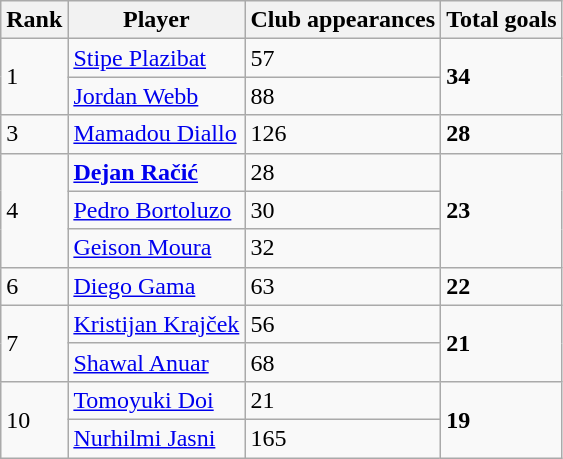<table class="wikitable">
<tr>
<th>Rank</th>
<th>Player</th>
<th>Club appearances</th>
<th>Total goals</th>
</tr>
<tr>
<td rowspan="2">1</td>
<td> <a href='#'>Stipe Plazibat</a></td>
<td>57</td>
<td rowspan="2"><strong>34</strong></td>
</tr>
<tr>
<td> <a href='#'>Jordan Webb</a></td>
<td>88</td>
</tr>
<tr>
<td>3</td>
<td> <a href='#'>Mamadou Diallo</a></td>
<td>126</td>
<td><strong>28</strong></td>
</tr>
<tr>
<td rowspan="3">4</td>
<td> <a href='#'><strong>Dejan Račić</strong></a></td>
<td>28</td>
<td rowspan="3"><strong>23</strong></td>
</tr>
<tr>
<td> <a href='#'>Pedro Bortoluzo</a></td>
<td>30</td>
</tr>
<tr>
<td> <a href='#'>Geison Moura</a></td>
<td>32</td>
</tr>
<tr>
<td>6</td>
<td> <a href='#'>Diego Gama</a></td>
<td>63</td>
<td><strong>22</strong></td>
</tr>
<tr>
<td rowspan="2">7</td>
<td> <a href='#'>Kristijan Krajček</a></td>
<td>56</td>
<td rowspan="2"><strong>21</strong></td>
</tr>
<tr>
<td> <a href='#'>Shawal Anuar</a></td>
<td>68</td>
</tr>
<tr>
<td rowspan="2">10</td>
<td> <a href='#'>Tomoyuki Doi</a></td>
<td>21</td>
<td rowspan="2"><strong>19</strong></td>
</tr>
<tr>
<td> <a href='#'>Nurhilmi Jasni</a></td>
<td>165</td>
</tr>
</table>
